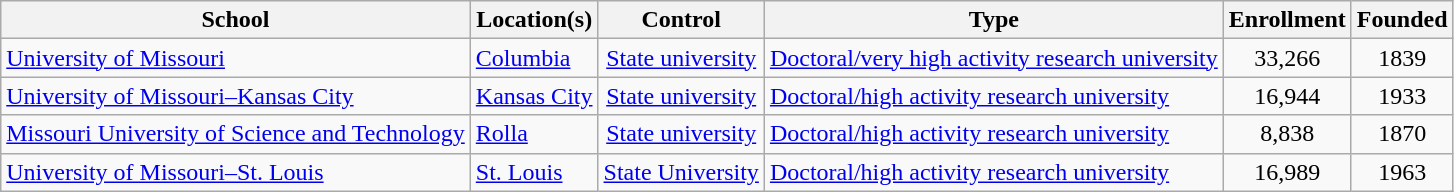<table class="wikitable sortable" style="text-align:left;">
<tr>
<th>School</th>
<th>Location(s)</th>
<th>Control</th>
<th>Type</th>
<th>Enrollment<br><small></small></th>
<th>Founded</th>
</tr>
<tr>
<td><a href='#'>University of Missouri</a></td>
<td><a href='#'>Columbia</a></td>
<td align="center"><a href='#'>State university</a></td>
<td><a href='#'>Doctoral/very high activity research university</a></td>
<td align="center">33,266</td>
<td align="center">1839</td>
</tr>
<tr>
<td><a href='#'>University of Missouri–Kansas City</a></td>
<td><a href='#'>Kansas City</a></td>
<td align="center"><a href='#'>State university</a></td>
<td><a href='#'>Doctoral/high activity research university</a></td>
<td align="center">16,944</td>
<td align="center">1933</td>
</tr>
<tr>
<td><a href='#'>Missouri University of Science and Technology</a></td>
<td><a href='#'>Rolla</a></td>
<td align="center"><a href='#'>State university</a></td>
<td><a href='#'>Doctoral/high activity research university</a></td>
<td align="center">8,838</td>
<td align="center">1870</td>
</tr>
<tr>
<td><a href='#'>University of Missouri–St. Louis</a></td>
<td><a href='#'>St. Louis</a></td>
<td align="center"><a href='#'>State University</a></td>
<td><a href='#'>Doctoral/high activity research university</a></td>
<td align="center">16,989</td>
<td align="center">1963</td>
</tr>
</table>
